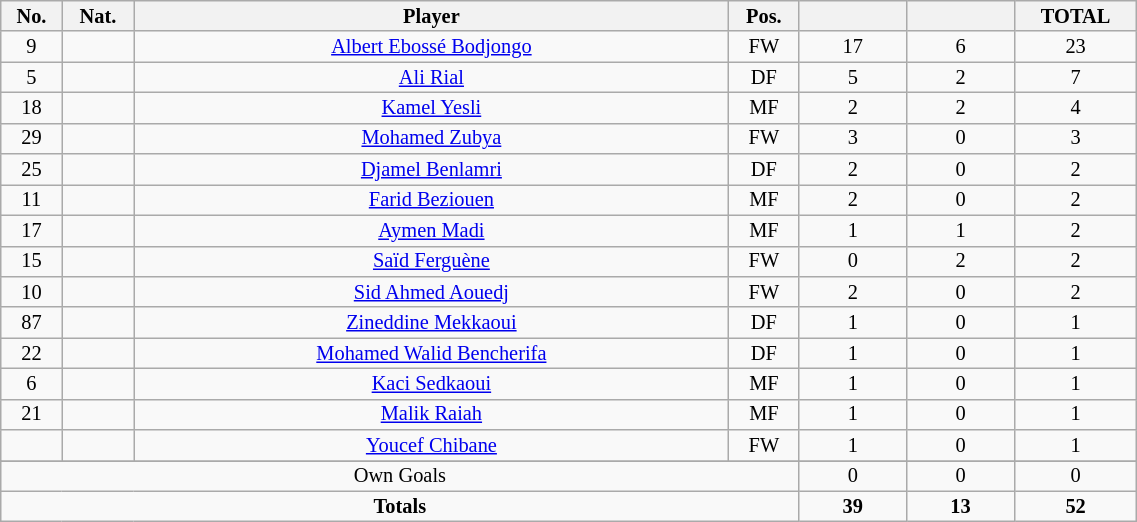<table class="wikitable sortable alternance"  style="font-size:85%; text-align:center; line-height:14px; width:60%;">
<tr>
<th width=10>No.</th>
<th width=10>Nat.</th>
<th width=250>Player</th>
<th width=10>Pos.</th>
<th width=40></th>
<th width=40></th>
<th width=10>TOTAL</th>
</tr>
<tr>
<td>9</td>
<td></td>
<td><a href='#'>Albert Ebossé Bodjongo</a></td>
<td>FW</td>
<td>17</td>
<td>6</td>
<td>23</td>
</tr>
<tr>
<td>5</td>
<td></td>
<td><a href='#'>Ali Rial</a></td>
<td>DF</td>
<td>5</td>
<td>2</td>
<td>7</td>
</tr>
<tr>
<td>18</td>
<td></td>
<td><a href='#'>Kamel Yesli</a></td>
<td>MF</td>
<td>2</td>
<td>2</td>
<td>4</td>
</tr>
<tr>
<td>29</td>
<td></td>
<td><a href='#'>Mohamed Zubya</a></td>
<td>FW</td>
<td>3</td>
<td>0</td>
<td>3</td>
</tr>
<tr>
<td>25</td>
<td></td>
<td><a href='#'>Djamel Benlamri</a></td>
<td>DF</td>
<td>2</td>
<td>0</td>
<td>2</td>
</tr>
<tr>
<td>11</td>
<td></td>
<td><a href='#'>Farid Beziouen</a></td>
<td>MF</td>
<td>2</td>
<td>0</td>
<td>2</td>
</tr>
<tr>
<td>17</td>
<td></td>
<td><a href='#'>Aymen Madi</a></td>
<td>MF</td>
<td>1</td>
<td>1</td>
<td>2</td>
</tr>
<tr>
<td>15</td>
<td></td>
<td><a href='#'>Saïd Ferguène</a></td>
<td>FW</td>
<td>0</td>
<td>2</td>
<td>2</td>
</tr>
<tr>
<td>10</td>
<td></td>
<td><a href='#'>Sid Ahmed Aouedj</a></td>
<td>FW</td>
<td>2</td>
<td>0</td>
<td>2</td>
</tr>
<tr>
<td>87</td>
<td></td>
<td><a href='#'>Zineddine Mekkaoui</a></td>
<td>DF</td>
<td>1</td>
<td>0</td>
<td>1</td>
</tr>
<tr>
<td>22</td>
<td></td>
<td><a href='#'>Mohamed Walid Bencherifa</a></td>
<td>DF</td>
<td>1</td>
<td>0</td>
<td>1</td>
</tr>
<tr>
<td>6</td>
<td></td>
<td><a href='#'>Kaci Sedkaoui</a></td>
<td>MF</td>
<td>1</td>
<td>0</td>
<td>1</td>
</tr>
<tr>
<td>21</td>
<td></td>
<td><a href='#'>Malik Raiah</a></td>
<td>MF</td>
<td>1</td>
<td>0</td>
<td>1</td>
</tr>
<tr>
<td></td>
<td></td>
<td><a href='#'>Youcef Chibane</a></td>
<td>FW</td>
<td>1</td>
<td>0</td>
<td>1</td>
</tr>
<tr>
</tr>
<tr class="sortbottom">
<td colspan="4">Own Goals</td>
<td>0</td>
<td>0</td>
<td>0</td>
</tr>
<tr class="sortbottom">
<td colspan="4"><strong>Totals</strong></td>
<td><strong>39</strong></td>
<td><strong>13</strong></td>
<td><strong>52</strong></td>
</tr>
</table>
